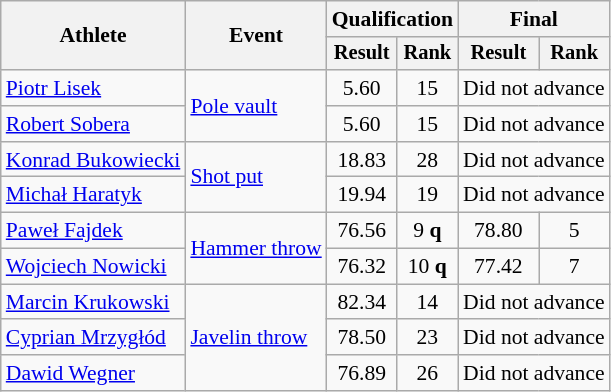<table class="wikitable" style="text-align:center; font-size:90%">
<tr>
<th rowspan=2>Athlete</th>
<th rowspan=2>Event</th>
<th colspan=2>Qualification</th>
<th colspan=2>Final</th>
</tr>
<tr style="font-size:95%">
<th>Result</th>
<th>Rank</th>
<th>Result</th>
<th>Rank</th>
</tr>
<tr>
<td align=left><a href='#'>Piotr Lisek</a></td>
<td rowspan=2 align=left><a href='#'>Pole vault</a></td>
<td>5.60</td>
<td>15</td>
<td colspan=2>Did not advance</td>
</tr>
<tr>
<td align=left><a href='#'>Robert Sobera</a></td>
<td>5.60</td>
<td>15</td>
<td colspan=2>Did not advance</td>
</tr>
<tr>
<td align=left><a href='#'>Konrad Bukowiecki</a></td>
<td rowspan=2 align=left><a href='#'>Shot put</a></td>
<td>18.83</td>
<td>28</td>
<td colspan=2>Did not advance</td>
</tr>
<tr>
<td align=left><a href='#'>Michał Haratyk</a></td>
<td>19.94</td>
<td>19</td>
<td colspan=2>Did not advance</td>
</tr>
<tr>
<td align=left><a href='#'>Paweł Fajdek</a></td>
<td align=left rowspan=2><a href='#'>Hammer throw</a></td>
<td>76.56</td>
<td>9 <strong>q</strong></td>
<td>78.80</td>
<td>5</td>
</tr>
<tr>
<td align=left><a href='#'>Wojciech Nowicki</a></td>
<td>76.32</td>
<td>10 <strong>q</strong></td>
<td>77.42</td>
<td>7</td>
</tr>
<tr>
<td align=left><a href='#'>Marcin Krukowski</a></td>
<td rowspan=3 align=left><a href='#'>Javelin throw</a></td>
<td>82.34</td>
<td>14</td>
<td colspan=2>Did not advance</td>
</tr>
<tr>
<td align=left><a href='#'>Cyprian Mrzygłód</a></td>
<td>78.50</td>
<td>23</td>
<td colspan=2>Did not advance</td>
</tr>
<tr>
<td align=left><a href='#'>Dawid Wegner</a></td>
<td>76.89</td>
<td>26</td>
<td colspan=2>Did not advance</td>
</tr>
</table>
